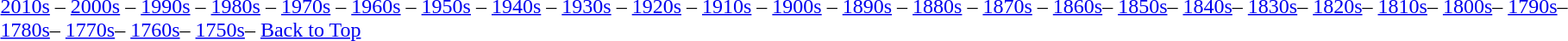<table class="toccolours" align="left">
<tr>
<td><br><a href='#'>2010s</a> – <a href='#'>2000s</a> – <a href='#'>1990s</a> – <a href='#'>1980s</a> – <a href='#'>1970s</a> – <a href='#'>1960s</a> – <a href='#'>1950s</a> – <a href='#'>1940s</a> – <a href='#'>1930s</a> – <a href='#'>1920s</a> – <a href='#'>1910s</a> – <a href='#'>1900s</a> – <a href='#'>1890s</a> – <a href='#'>1880s</a> – <a href='#'>1870s</a> – <a href='#'>1860s</a>– <a href='#'>1850s</a>– <a href='#'>1840s</a>– <a href='#'>1830s</a>– <a href='#'>1820s</a>– <a href='#'>1810s</a>– <a href='#'>1800s</a>– <a href='#'>1790s</a>– <a href='#'>1780s</a>– <a href='#'>1770s</a>– <a href='#'>1760s</a>– <a href='#'>1750s</a>– <a href='#'>Back to Top</a></td>
</tr>
</table>
